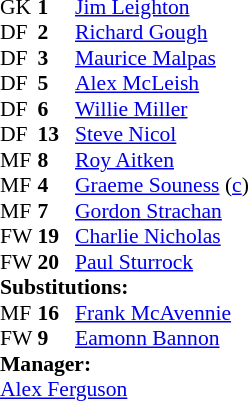<table style="font-size: 90%" cellspacing="0" cellpadding="0">
<tr>
<th width="25"></th>
<th width="25"></th>
</tr>
<tr>
<td>GK</td>
<td><strong>1</strong></td>
<td><a href='#'>Jim Leighton</a></td>
</tr>
<tr>
<td>DF</td>
<td><strong>2</strong></td>
<td><a href='#'>Richard Gough</a></td>
</tr>
<tr>
<td>DF</td>
<td><strong>3</strong></td>
<td><a href='#'>Maurice Malpas</a></td>
</tr>
<tr>
<td>DF</td>
<td><strong>5</strong></td>
<td><a href='#'>Alex McLeish</a></td>
</tr>
<tr>
<td>DF</td>
<td><strong>6</strong></td>
<td><a href='#'>Willie Miller</a></td>
</tr>
<tr>
<td>DF</td>
<td><strong>13</strong></td>
<td><a href='#'>Steve Nicol</a></td>
</tr>
<tr>
<td>MF</td>
<td><strong>8</strong></td>
<td><a href='#'>Roy Aitken</a></td>
</tr>
<tr>
<td>MF</td>
<td><strong>4</strong></td>
<td><a href='#'>Graeme Souness</a> (<a href='#'>c</a>)</td>
</tr>
<tr>
<td>MF</td>
<td><strong>7</strong></td>
<td><a href='#'>Gordon Strachan</a></td>
<td></td>
<td></td>
</tr>
<tr>
<td>FW</td>
<td><strong>19</strong></td>
<td><a href='#'>Charlie Nicholas</a></td>
</tr>
<tr>
<td>FW</td>
<td><strong>20</strong></td>
<td><a href='#'>Paul Sturrock</a></td>
<td></td>
<td></td>
</tr>
<tr>
<td colspan=3><strong>Substitutions:</strong></td>
</tr>
<tr>
<td>MF</td>
<td><strong>16</strong></td>
<td><a href='#'>Frank McAvennie</a></td>
<td></td>
<td></td>
</tr>
<tr>
<td>FW</td>
<td><strong>9</strong></td>
<td><a href='#'>Eamonn Bannon</a></td>
<td></td>
<td></td>
</tr>
<tr>
<td colspan=3><strong>Manager:</strong></td>
</tr>
<tr>
<td colspan=3> <a href='#'>Alex Ferguson</a></td>
</tr>
</table>
